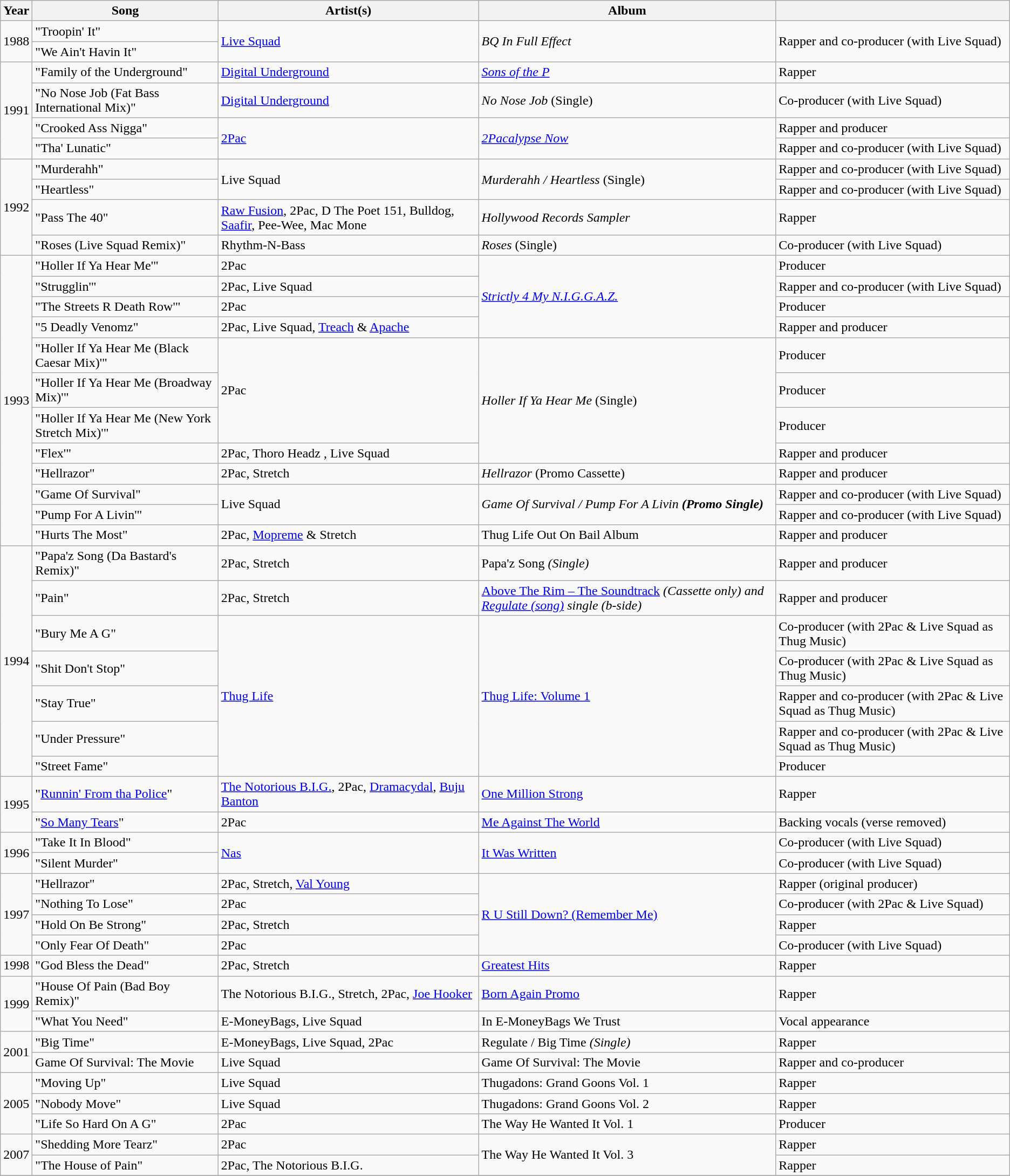<table class="wikitable">
<tr>
<th>Year</th>
<th>Song</th>
<th>Artist(s)</th>
<th>Album</th>
<th></th>
</tr>
<tr>
<td rowspan="2">1988</td>
<td>"Troopin' It"</td>
<td rowspan="2"><a href='#'>Live Squad</a></td>
<td rowspan="2"><em>BQ In Full Effect</em></td>
<td rowspan="2">Rapper and co-producer (with Live Squad)</td>
</tr>
<tr>
<td>"We Ain't Havin It"</td>
</tr>
<tr>
<td rowspan="4">1991</td>
<td>"Family of the Underground"</td>
<td><a href='#'>Digital Underground</a></td>
<td><em><a href='#'>Sons of the P</a></em></td>
<td>Rapper</td>
</tr>
<tr>
<td>"No Nose Job (Fat Bass International Mix)"</td>
<td><a href='#'>Digital Underground</a></td>
<td><em>No Nose Job</em> (Single)</td>
<td>Co-producer (with Live Squad)</td>
</tr>
<tr>
<td>"Crooked Ass Nigga"</td>
<td rowspan="2"><a href='#'>2Pac</a></td>
<td rowspan="2"><em><a href='#'>2Pacalypse Now</a></em></td>
<td>Rapper and producer</td>
</tr>
<tr>
<td>"Tha' Lunatic"</td>
<td>Rapper and co-producer (with Live Squad)</td>
</tr>
<tr>
<td rowspan="4">1992</td>
<td>"Murderahh"</td>
<td rowspan="2">Live Squad</td>
<td rowspan="2"><em>Murderahh / Heartless</em> (Single)</td>
<td>Rapper and co-producer (with Live Squad)</td>
</tr>
<tr>
<td>"Heartless"</td>
<td>Rapper and co-producer (with Live Squad)</td>
</tr>
<tr>
<td>"Pass The 40"</td>
<td><a href='#'>Raw Fusion</a>, 2Pac, D The Poet 151, Bulldog, <a href='#'>Saafir</a>, Pee-Wee, Mac Mone</td>
<td><em>Hollywood Records Sampler</em></td>
<td>Rapper</td>
</tr>
<tr>
<td>"Roses (Live Squad Remix)"</td>
<td>Rhythm-N-Bass</td>
<td><em>Roses</em> (Single)</td>
<td>Co-producer (with Live Squad)</td>
</tr>
<tr>
<td rowspan="12">1993</td>
<td>"Holler If Ya Hear Me'"</td>
<td>2Pac</td>
<td rowspan="4"><em><a href='#'>Strictly 4 My N.I.G.G.A.Z.</a></em></td>
<td>Producer</td>
</tr>
<tr>
<td>"Strugglin'"</td>
<td>2Pac, Live Squad</td>
<td>Rapper and co-producer (with Live Squad)</td>
</tr>
<tr>
<td>"The Streets R Death Row'"</td>
<td>2Pac</td>
<td>Producer</td>
</tr>
<tr>
<td>"5 Deadly Venomz"</td>
<td>2Pac, Live Squad, <a href='#'>Treach</a> & <a href='#'>Apache</a></td>
<td>Rapper and producer</td>
</tr>
<tr>
<td>"Holler If Ya Hear Me (Black Caesar Mix)'"</td>
<td rowspan="3">2Pac</td>
<td rowspan="4"><em>Holler If Ya Hear Me</em> (Single)</td>
<td>Producer</td>
</tr>
<tr>
<td>"Holler If Ya Hear Me (Broadway Mix)'"</td>
<td>Producer</td>
</tr>
<tr>
<td>"Holler If Ya Hear Me (New York Stretch Mix)'"</td>
<td>Producer</td>
</tr>
<tr>
<td>"Flex'"</td>
<td>2Pac, Thoro Headz , Live Squad</td>
<td>Rapper and producer</td>
</tr>
<tr>
<td>"Hellrazor"</td>
<td>2Pac, Stretch</td>
<td><em>Hellrazor</em> (Promo Cassette)</td>
<td>Rapper and producer</td>
</tr>
<tr>
<td>"Game Of Survival"</td>
<td rowspan="2">Live Squad</td>
<td rowspan="2"><em>Game Of Survival / Pump For A Livin<strong> (Promo Single)</td>
<td>Rapper and co-producer (with Live Squad)</td>
</tr>
<tr>
<td>"Pump For A Livin'"</td>
<td>Rapper and co-producer (with Live Squad)</td>
</tr>
<tr>
<td>"Hurts The Most"</td>
<td>2Pac, <a href='#'>Mopreme</a> & Stretch</td>
<td>Thug Life Out On Bail Album</td>
<td>Rapper and producer</td>
</tr>
<tr>
<td rowspan="7">1994</td>
<td>"Papa'z Song (Da Bastard's Remix)"</td>
<td>2Pac, Stretch</td>
<td></em>Papa'z Song<em> (Single)</td>
<td>Rapper and producer</td>
</tr>
<tr>
<td>"Pain"</td>
<td>2Pac, Stretch</td>
<td></em><a href='#'>Above The Rim – The Soundtrack</a><em> (Cassette only) and <a href='#'>Regulate (song)</a> single (b-side)</td>
<td>Rapper and producer</td>
</tr>
<tr>
<td>"Bury Me A G"</td>
<td rowspan="5"><a href='#'>Thug Life</a></td>
<td rowspan="5"></em><a href='#'>Thug Life: Volume 1</a><em></td>
<td>Co-producer (with 2Pac & Live Squad as Thug Music)</td>
</tr>
<tr>
<td>"Shit Don't Stop"</td>
<td>Co-producer (with 2Pac & Live Squad as Thug Music)</td>
</tr>
<tr>
<td>"Stay True"</td>
<td>Rapper and co-producer (with 2Pac & Live Squad as Thug Music)</td>
</tr>
<tr>
<td>"Under Pressure"</td>
<td>Rapper and co-producer (with 2Pac & Live Squad as Thug Music)</td>
</tr>
<tr>
<td>"Street Fame"</td>
<td>Producer</td>
</tr>
<tr>
<td rowspan="2">1995</td>
<td>"<a href='#'>Runnin' From tha Police</a>"</td>
<td><a href='#'>The Notorious B.I.G.</a>, 2Pac, <a href='#'>Dramacydal</a>, <a href='#'>Buju Banton</a></td>
<td></em><a href='#'>One Million Strong</a><em></td>
<td>Rapper</td>
</tr>
<tr>
<td>"<a href='#'>So Many Tears</a>"</td>
<td>2Pac</td>
<td></em><a href='#'>Me Against The World</a><em></td>
<td>Backing vocals (verse removed)</td>
</tr>
<tr>
<td rowspan="2">1996</td>
<td>"Take It In Blood"</td>
<td rowspan="2"><a href='#'>Nas</a></td>
<td rowspan="2"></em><a href='#'>It Was Written</a><em></td>
<td>Co-producer (with Live Squad)</td>
</tr>
<tr>
<td>"Silent Murder"</td>
<td>Co-producer (with Live Squad)</td>
</tr>
<tr>
<td rowspan="4">1997</td>
<td>"Hellrazor"</td>
<td>2Pac, Stretch, <a href='#'>Val Young</a></td>
<td rowspan="4"></em><a href='#'>R U Still Down? (Remember Me)</a><em></td>
<td>Rapper (original producer)</td>
</tr>
<tr>
<td>"Nothing To Lose"</td>
<td>2Pac</td>
<td>Co-producer (with 2Pac & Live Squad)</td>
</tr>
<tr>
<td>"Hold On Be Strong"</td>
<td>2Pac, Stretch</td>
<td>Rapper</td>
</tr>
<tr>
<td>"Only Fear Of Death"</td>
<td>2Pac</td>
<td>Co-producer (with Live Squad)</td>
</tr>
<tr>
<td rowspan="1">1998</td>
<td>"God Bless the Dead"</td>
<td>2Pac, Stretch</td>
<td></em><a href='#'>Greatest Hits</a><em></td>
<td>Rapper</td>
</tr>
<tr>
<td rowspan="2">1999</td>
<td>"House Of Pain (Bad Boy Remix)"</td>
<td>The Notorious B.I.G., Stretch, 2Pac, <a href='#'>Joe Hooker</a></td>
<td></em><a href='#'>Born Again Promo</a><em></td>
<td>Rapper</td>
</tr>
<tr>
<td>"What You Need"</td>
<td>E-MoneyBags, Live Squad</td>
<td></em>In E-MoneyBags We Trust<em></td>
<td>Vocal appearance</td>
</tr>
<tr>
<td rowspan="2">2001</td>
<td>"Big Time"</td>
<td>E-MoneyBags, Live Squad, 2Pac</td>
<td></em>Regulate / Big Time<em> (Single)</td>
<td>Rapper</td>
</tr>
<tr>
<td></em>Game Of Survival: The Movie<em></td>
<td>Live Squad</td>
<td></em>Game Of Survival: The Movie<em></td>
<td>Rapper and co-producer</td>
</tr>
<tr>
<td rowspan="3">2005</td>
<td>"Moving Up"</td>
<td>Live Squad</td>
<td></em>Thugadons: Grand Goons Vol. 1<em></td>
<td>Rapper</td>
</tr>
<tr>
<td>"Nobody Move"</td>
<td>Live Squad</td>
<td></em>Thugadons: Grand Goons Vol. 2<em></td>
<td>Rapper</td>
</tr>
<tr>
<td>"Life So Hard On A G"</td>
<td>2Pac</td>
<td></em>The Way He Wanted It Vol. 1<em></td>
<td>Producer</td>
</tr>
<tr>
<td rowspan="2">2007</td>
<td>"Shedding More Tearz"</td>
<td>2Pac</td>
<td rowspan="2"></em>The Way He Wanted It Vol. 3<em></td>
<td>Rapper</td>
</tr>
<tr>
<td>"The House of Pain"</td>
<td>2Pac, The Notorious B.I.G.</td>
<td>Rapper</td>
</tr>
<tr>
</tr>
</table>
